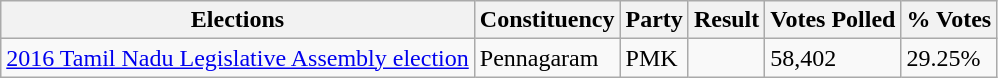<table class="wikitable">
<tr>
<th>Elections</th>
<th>Constituency</th>
<th>Party</th>
<th>Result</th>
<th>Votes Polled</th>
<th>% Votes</th>
</tr>
<tr>
<td><a href='#'>2016 Tamil Nadu Legislative Assembly election</a></td>
<td>Pennagaram</td>
<td>PMK</td>
<td></td>
<td>58,402</td>
<td>29.25%</td>
</tr>
</table>
